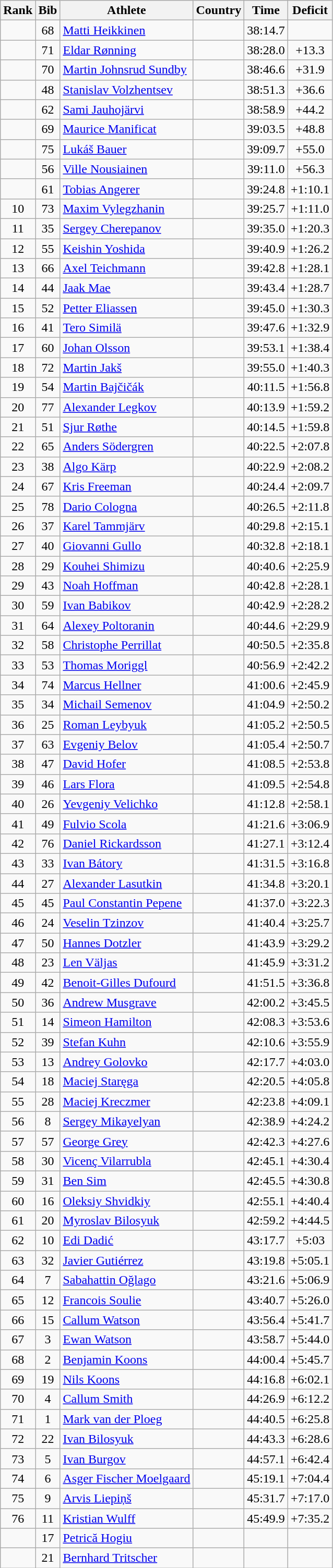<table class="wikitable sortable" style="text-align:center">
<tr>
<th>Rank</th>
<th>Bib</th>
<th>Athlete</th>
<th>Country</th>
<th>Time</th>
<th>Deficit</th>
</tr>
<tr>
<td></td>
<td>68</td>
<td align=left><a href='#'>Matti Heikkinen</a></td>
<td align=left></td>
<td>38:14.7</td>
<td></td>
</tr>
<tr>
<td></td>
<td>71</td>
<td align=left><a href='#'>Eldar Rønning</a></td>
<td align=left></td>
<td>38:28.0</td>
<td>+13.3</td>
</tr>
<tr>
<td></td>
<td>70</td>
<td align=left><a href='#'>Martin Johnsrud Sundby</a></td>
<td align=left></td>
<td>38:46.6</td>
<td>+31.9</td>
</tr>
<tr>
<td></td>
<td>48</td>
<td align=left><a href='#'>Stanislav Volzhentsev</a></td>
<td align=left></td>
<td>38:51.3</td>
<td>+36.6</td>
</tr>
<tr>
<td></td>
<td>62</td>
<td align=left><a href='#'>Sami Jauhojärvi</a></td>
<td align=left></td>
<td>38:58.9</td>
<td>+44.2</td>
</tr>
<tr>
<td></td>
<td>69</td>
<td align=left><a href='#'>Maurice Manificat</a></td>
<td align=left></td>
<td>39:03.5</td>
<td>+48.8</td>
</tr>
<tr>
<td></td>
<td>75</td>
<td align=left><a href='#'>Lukáš Bauer</a></td>
<td align=left></td>
<td>39:09.7</td>
<td>+55.0</td>
</tr>
<tr>
<td></td>
<td>56</td>
<td align=left><a href='#'>Ville Nousiainen</a></td>
<td align=left></td>
<td>39:11.0</td>
<td>+56.3</td>
</tr>
<tr>
<td></td>
<td>61</td>
<td align=left><a href='#'>Tobias Angerer</a></td>
<td align=left></td>
<td>39:24.8</td>
<td>+1:10.1</td>
</tr>
<tr>
<td>10</td>
<td>73</td>
<td align=left><a href='#'>Maxim Vylegzhanin</a></td>
<td align=left></td>
<td>39:25.7</td>
<td>+1:11.0</td>
</tr>
<tr>
<td>11</td>
<td>35</td>
<td align=left><a href='#'>Sergey Cherepanov</a></td>
<td align=left></td>
<td>39:35.0</td>
<td>+1:20.3</td>
</tr>
<tr>
<td>12</td>
<td>55</td>
<td align=left><a href='#'>Keishin Yoshida</a></td>
<td align=left></td>
<td>39:40.9</td>
<td>+1:26.2</td>
</tr>
<tr>
<td>13</td>
<td>66</td>
<td align=left><a href='#'>Axel Teichmann</a></td>
<td align=left></td>
<td>39:42.8</td>
<td>+1:28.1</td>
</tr>
<tr>
<td>14</td>
<td>44</td>
<td align=left><a href='#'>Jaak Mae</a></td>
<td align=left></td>
<td>39:43.4</td>
<td>+1:28.7</td>
</tr>
<tr>
<td>15</td>
<td>52</td>
<td align=left><a href='#'>Petter Eliassen</a></td>
<td align=left></td>
<td>39:45.0</td>
<td>+1:30.3</td>
</tr>
<tr>
<td>16</td>
<td>41</td>
<td align=left><a href='#'>Tero Similä</a></td>
<td align=left></td>
<td>39:47.6</td>
<td>+1:32.9</td>
</tr>
<tr>
<td>17</td>
<td>60</td>
<td align=left><a href='#'>Johan Olsson</a></td>
<td align=left></td>
<td>39:53.1</td>
<td>+1:38.4</td>
</tr>
<tr>
<td>18</td>
<td>72</td>
<td align=left><a href='#'>Martin Jakš</a></td>
<td align=left></td>
<td>39:55.0</td>
<td>+1:40.3</td>
</tr>
<tr>
<td>19</td>
<td>54</td>
<td align=left><a href='#'>Martin Bajčičák</a></td>
<td align=left></td>
<td>40:11.5</td>
<td>+1:56.8</td>
</tr>
<tr>
<td>20</td>
<td>77</td>
<td align=left><a href='#'>Alexander Legkov</a></td>
<td align=left></td>
<td>40:13.9</td>
<td>+1:59.2</td>
</tr>
<tr>
<td>21</td>
<td>51</td>
<td align=left><a href='#'>Sjur Røthe</a></td>
<td align=left></td>
<td>40:14.5</td>
<td>+1:59.8</td>
</tr>
<tr>
<td>22</td>
<td>65</td>
<td align=left><a href='#'>Anders Södergren</a></td>
<td align=left></td>
<td>40:22.5</td>
<td>+2:07.8</td>
</tr>
<tr>
<td>23</td>
<td>38</td>
<td align=left><a href='#'>Algo Kärp</a></td>
<td align=left></td>
<td>40:22.9</td>
<td>+2:08.2</td>
</tr>
<tr>
<td>24</td>
<td>67</td>
<td align=left><a href='#'>Kris Freeman</a></td>
<td align=left></td>
<td>40:24.4</td>
<td>+2:09.7</td>
</tr>
<tr>
<td>25</td>
<td>78</td>
<td align=left><a href='#'>Dario Cologna</a></td>
<td align=left></td>
<td>40:26.5</td>
<td>+2:11.8</td>
</tr>
<tr>
<td>26</td>
<td>37</td>
<td align=left><a href='#'>Karel Tammjärv</a></td>
<td align=left></td>
<td>40:29.8</td>
<td>+2:15.1</td>
</tr>
<tr>
<td>27</td>
<td>40</td>
<td align=left><a href='#'>Giovanni Gullo</a></td>
<td align=left></td>
<td>40:32.8</td>
<td>+2:18.1</td>
</tr>
<tr>
<td>28</td>
<td>29</td>
<td align=left><a href='#'>Kouhei Shimizu</a></td>
<td align=left></td>
<td>40:40.6</td>
<td>+2:25.9</td>
</tr>
<tr>
<td>29</td>
<td>43</td>
<td align=left><a href='#'>Noah Hoffman</a></td>
<td align=left></td>
<td>40:42.8</td>
<td>+2:28.1</td>
</tr>
<tr>
<td>30</td>
<td>59</td>
<td align=left><a href='#'>Ivan Babikov</a></td>
<td align=left></td>
<td>40:42.9</td>
<td>+2:28.2</td>
</tr>
<tr>
<td>31</td>
<td>64</td>
<td align=left><a href='#'>Alexey Poltoranin</a></td>
<td align=left></td>
<td>40:44.6</td>
<td>+2:29.9</td>
</tr>
<tr>
<td>32</td>
<td>58</td>
<td align=left><a href='#'>Christophe Perrillat</a></td>
<td align=left></td>
<td>40:50.5</td>
<td>+2:35.8</td>
</tr>
<tr>
<td>33</td>
<td>53</td>
<td align=left><a href='#'>Thomas Moriggl</a></td>
<td align=left></td>
<td>40:56.9</td>
<td>+2:42.2</td>
</tr>
<tr>
<td>34</td>
<td>74</td>
<td align=left><a href='#'>Marcus Hellner</a></td>
<td align=left></td>
<td>41:00.6</td>
<td>+2:45.9</td>
</tr>
<tr>
<td>35</td>
<td>34</td>
<td align=left><a href='#'>Michail Semenov</a></td>
<td align=left></td>
<td>41:04.9</td>
<td>+2:50.2</td>
</tr>
<tr>
<td>36</td>
<td>25</td>
<td align=left><a href='#'>Roman Leybyuk</a></td>
<td align=left></td>
<td>41:05.2</td>
<td>+2:50.5</td>
</tr>
<tr>
<td>37</td>
<td>63</td>
<td align=left><a href='#'>Evgeniy Belov</a></td>
<td align=left></td>
<td>41:05.4</td>
<td>+2:50.7</td>
</tr>
<tr>
<td>38</td>
<td>47</td>
<td align=left><a href='#'>David Hofer</a></td>
<td align=left></td>
<td>41:08.5</td>
<td>+2:53.8</td>
</tr>
<tr>
<td>39</td>
<td>46</td>
<td align=left><a href='#'>Lars Flora</a></td>
<td align=left></td>
<td>41:09.5</td>
<td>+2:54.8</td>
</tr>
<tr>
<td>40</td>
<td>26</td>
<td align=left><a href='#'>Yevgeniy Velichko</a></td>
<td align=left></td>
<td>41:12.8</td>
<td>+2:58.1</td>
</tr>
<tr>
<td>41</td>
<td>49</td>
<td align=left><a href='#'>Fulvio Scola</a></td>
<td align=left></td>
<td>41:21.6</td>
<td>+3:06.9</td>
</tr>
<tr>
<td>42</td>
<td>76</td>
<td align=left><a href='#'>Daniel Rickardsson</a></td>
<td align=left></td>
<td>41:27.1</td>
<td>+3:12.4</td>
</tr>
<tr>
<td>43</td>
<td>33</td>
<td align=left><a href='#'>Ivan Bátory</a></td>
<td align=left></td>
<td>41:31.5</td>
<td>+3:16.8</td>
</tr>
<tr>
<td>44</td>
<td>27</td>
<td align=left><a href='#'>Alexander Lasutkin</a></td>
<td align=left></td>
<td>41:34.8</td>
<td>+3:20.1</td>
</tr>
<tr>
<td>45</td>
<td>45</td>
<td align=left><a href='#'>Paul Constantin Pepene</a></td>
<td align=left></td>
<td>41:37.0</td>
<td>+3:22.3</td>
</tr>
<tr>
<td>46</td>
<td>24</td>
<td align=left><a href='#'>Veselin Tzinzov</a></td>
<td align=left></td>
<td>41:40.4</td>
<td>+3:25.7</td>
</tr>
<tr>
<td>47</td>
<td>50</td>
<td align=left><a href='#'>Hannes Dotzler</a></td>
<td align=left></td>
<td>41:43.9</td>
<td>+3:29.2</td>
</tr>
<tr>
<td>48</td>
<td>23</td>
<td align=left><a href='#'>Len Väljas</a></td>
<td align=left></td>
<td>41:45.9</td>
<td>+3:31.2</td>
</tr>
<tr>
<td>49</td>
<td>42</td>
<td align=left><a href='#'>Benoit-Gilles Dufourd</a></td>
<td align=left></td>
<td>41:51.5</td>
<td>+3:36.8</td>
</tr>
<tr>
<td>50</td>
<td>36</td>
<td align=left><a href='#'>Andrew Musgrave</a></td>
<td align=left></td>
<td>42:00.2</td>
<td>+3:45.5</td>
</tr>
<tr>
<td>51</td>
<td>14</td>
<td align=left><a href='#'>Simeon Hamilton</a></td>
<td align=left></td>
<td>42:08.3</td>
<td>+3:53.6</td>
</tr>
<tr>
<td>52</td>
<td>39</td>
<td align=left><a href='#'>Stefan Kuhn</a></td>
<td align=left></td>
<td>42:10.6</td>
<td>+3:55.9</td>
</tr>
<tr>
<td>53</td>
<td>13</td>
<td align=left><a href='#'>Andrey Golovko</a></td>
<td align=left></td>
<td>42:17.7</td>
<td>+4:03.0</td>
</tr>
<tr>
<td>54</td>
<td>18</td>
<td align=left><a href='#'>Maciej Staręga</a></td>
<td align=left></td>
<td>42:20.5</td>
<td>+4:05.8</td>
</tr>
<tr>
<td>55</td>
<td>28</td>
<td align=left><a href='#'>Maciej Kreczmer</a></td>
<td align=left></td>
<td>42:23.8</td>
<td>+4:09.1</td>
</tr>
<tr>
<td>56</td>
<td>8</td>
<td align=left><a href='#'>Sergey Mikayelyan</a></td>
<td align=left></td>
<td>42:38.9</td>
<td>+4:24.2</td>
</tr>
<tr>
<td>57</td>
<td>57</td>
<td align=left><a href='#'>George Grey</a></td>
<td align=left></td>
<td>42:42.3</td>
<td>+4:27.6</td>
</tr>
<tr>
<td>58</td>
<td>30</td>
<td align=left><a href='#'>Vicenç Vilarrubla</a></td>
<td align=left></td>
<td>42:45.1</td>
<td>+4:30.4</td>
</tr>
<tr>
<td>59</td>
<td>31</td>
<td align=left><a href='#'>Ben Sim</a></td>
<td align=left></td>
<td>42:45.5</td>
<td>+4:30.8</td>
</tr>
<tr>
<td>60</td>
<td>16</td>
<td align=left><a href='#'>Oleksiy Shvidkiy</a></td>
<td align=left></td>
<td>42:55.1</td>
<td>+4:40.4</td>
</tr>
<tr>
<td>61</td>
<td>20</td>
<td align=left><a href='#'>Myroslav Bilosyuk</a></td>
<td align=left></td>
<td>42:59.2</td>
<td>+4:44.5</td>
</tr>
<tr>
<td>62</td>
<td>10</td>
<td align=left><a href='#'>Edi Dadić</a></td>
<td align=left></td>
<td>43:17.7</td>
<td>+5:03</td>
</tr>
<tr>
<td>63</td>
<td>32</td>
<td align=left><a href='#'>Javier Gutiérrez</a></td>
<td align=left></td>
<td>43:19.8</td>
<td>+5:05.1</td>
</tr>
<tr>
<td>64</td>
<td>7</td>
<td align=left><a href='#'>Sabahattin Oğlago</a></td>
<td align=left></td>
<td>43:21.6</td>
<td>+5:06.9</td>
</tr>
<tr>
<td>65</td>
<td>12</td>
<td align=left><a href='#'>Francois Soulie</a></td>
<td align=left></td>
<td>43:40.7</td>
<td>+5:26.0</td>
</tr>
<tr>
<td>66</td>
<td>15</td>
<td align=left><a href='#'>Callum Watson</a></td>
<td align=left></td>
<td>43:56.4</td>
<td>+5:41.7</td>
</tr>
<tr>
<td>67</td>
<td>3</td>
<td align=left><a href='#'>Ewan Watson</a></td>
<td align=left></td>
<td>43:58.7</td>
<td>+5:44.0</td>
</tr>
<tr>
<td>68</td>
<td>2</td>
<td align=left><a href='#'>Benjamin Koons</a></td>
<td align=left></td>
<td>44:00.4</td>
<td>+5:45.7</td>
</tr>
<tr>
<td>69</td>
<td>19</td>
<td align=left><a href='#'>Nils Koons</a></td>
<td align=left></td>
<td>44:16.8</td>
<td>+6:02.1</td>
</tr>
<tr>
<td>70</td>
<td>4</td>
<td align=left><a href='#'>Callum Smith</a></td>
<td align=left></td>
<td>44:26.9</td>
<td>+6:12.2</td>
</tr>
<tr>
<td>71</td>
<td>1</td>
<td align=left><a href='#'>Mark van der Ploeg</a></td>
<td align=left></td>
<td>44:40.5</td>
<td>+6:25.8</td>
</tr>
<tr>
<td>72</td>
<td>22</td>
<td align=left><a href='#'>Ivan Bilosyuk</a></td>
<td align=left></td>
<td>44:43.3</td>
<td>+6:28.6</td>
</tr>
<tr>
<td>73</td>
<td>5</td>
<td align=left><a href='#'>Ivan Burgov</a></td>
<td align=left></td>
<td>44:57.1</td>
<td>+6:42.4</td>
</tr>
<tr>
<td>74</td>
<td>6</td>
<td align=left><a href='#'>Asger Fischer Moelgaard</a></td>
<td align=left></td>
<td>45:19.1</td>
<td>+7:04.4</td>
</tr>
<tr>
<td>75</td>
<td>9</td>
<td align=left><a href='#'>Arvis Liepiņš</a></td>
<td align=left></td>
<td>45:31.7</td>
<td>+7:17.0</td>
</tr>
<tr>
<td>76</td>
<td>11</td>
<td align=left><a href='#'>Kristian Wulff</a></td>
<td align=left></td>
<td>45:49.9</td>
<td>+7:35.2</td>
</tr>
<tr>
<td></td>
<td>17</td>
<td align=left><a href='#'>Petrică Hogiu</a></td>
<td align=left></td>
<td></td>
<td></td>
</tr>
<tr>
<td></td>
<td>21</td>
<td align=left><a href='#'>Bernhard Tritscher</a></td>
<td align=left></td>
<td></td>
<td></td>
</tr>
</table>
